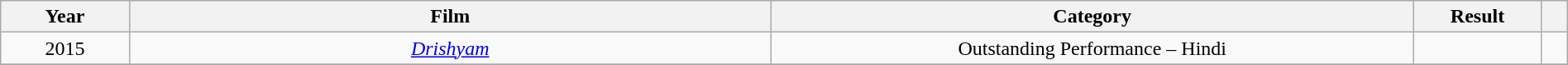<table class="wikitable sortable" style="width:100%;">
<tr>
<th style="width:5%;">Year</th>
<th style="width:25%;">Film</th>
<th style="width:25%;">Category</th>
<th style="width:5%;">Result</th>
<th style="width:1%;" class="unsortable"></th>
</tr>
<tr>
<td style="text-align:center;">2015</td>
<td style="text-align:center;"><em><a href='#'>Drishyam</a></em></td>
<td style="text-align:center;">Outstanding Performance – Hindi</td>
<td></td>
<td style="text-align:center;"></td>
</tr>
<tr>
</tr>
</table>
